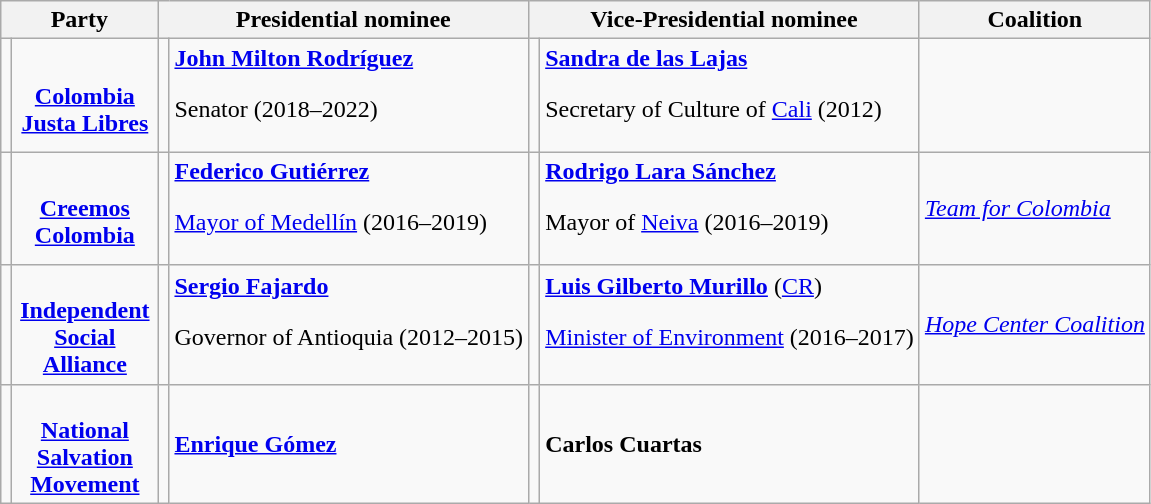<table class="vertical-align-top wikitable">
<tr>
<th scope=colgroup colspan=2>Party</th>
<th scope=colgroup colspan=2>Presidential nominee</th>
<th scope=colgroup colspan=2>Vice-Presidential nominee</th>
<th scope=col>Coalition</th>
</tr>
<tr>
<td style=background:></td>
<td style="max-width:90px; text-align:center"><br><strong><a href='#'>Colombia Justa Libres</a></strong></td>
<td></td>
<td><strong><a href='#'>John Milton Rodríguez</a></strong> <p>Senator (2018–2022)</p></td>
<td></td>
<td><strong><a href='#'>Sandra de las Lajas</a></strong> <p>Secretary of Culture of <a href='#'>Cali</a> (2012)</p></td>
<td></td>
</tr>
<tr>
<td style=background:></td>
<td style="max-width:90px; text-align:center"><br><strong><a href='#'>Creemos Colombia</a></strong></td>
<td></td>
<td><strong><a href='#'>Federico Gutiérrez</a></strong> <p><a href='#'>Mayor of Medellín</a> (2016–2019)</p></td>
<td></td>
<td><strong><a href='#'>Rodrigo Lara Sánchez</a></strong><p>Mayor of <a href='#'>Neiva</a> (2016–2019)</p></td>
<td><em><a href='#'>Team for Colombia</a></em></td>
</tr>
<tr>
<td style=background:></td>
<td style="max-width:90px; text-align:center"><br><strong><a href='#'>Independent Social Alliance</a></strong></td>
<td></td>
<td><strong><a href='#'>Sergio Fajardo</a></strong><p>Governor of Antioquia (2012–2015)</p></td>
<td></td>
<td><strong><a href='#'>Luis Gilberto Murillo</a></strong> (<a href='#'>CR</a>) <p><a href='#'>Minister of Environment</a> (2016–2017)</p></td>
<td><em><a href='#'>Hope Center Coalition</a></em></td>
</tr>
<tr>
<td style=background:></td>
<td style="max-width:90px; text-align:center"><br><strong><a href='#'>National Salvation Movement</a></strong></td>
<td></td>
<td><strong><a href='#'>Enrique Gómez</a></strong></td>
<td></td>
<td><strong>Carlos Cuartas</strong></td>
<td></td>
</tr>
</table>
